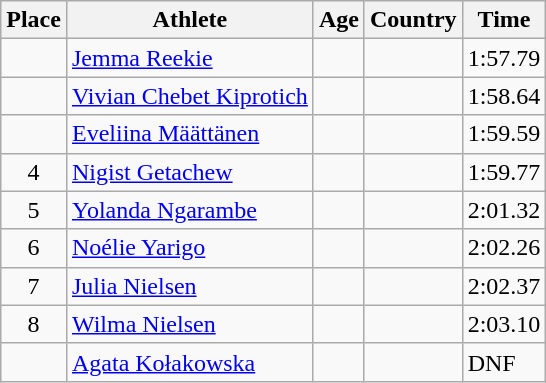<table class="wikitable mw-datatable sortable">
<tr>
<th>Place</th>
<th>Athlete</th>
<th>Age</th>
<th>Country</th>
<th>Time</th>
</tr>
<tr>
<td align=center></td>
<td><a href='#'>Jemma Reekie</a></td>
<td></td>
<td></td>
<td>1:57.79</td>
</tr>
<tr>
<td align=center></td>
<td><a href='#'>Vivian Chebet Kiprotich</a></td>
<td></td>
<td></td>
<td>1:58.64</td>
</tr>
<tr>
<td align=center></td>
<td><a href='#'>Eveliina Määttänen</a></td>
<td></td>
<td></td>
<td>1:59.59</td>
</tr>
<tr>
<td align=center>4</td>
<td><a href='#'>Nigist Getachew</a></td>
<td></td>
<td></td>
<td>1:59.77</td>
</tr>
<tr>
<td align=center>5</td>
<td><a href='#'>Yolanda Ngarambe</a></td>
<td></td>
<td></td>
<td>2:01.32</td>
</tr>
<tr>
<td align=center>6</td>
<td><a href='#'>Noélie Yarigo</a></td>
<td></td>
<td></td>
<td>2:02.26</td>
</tr>
<tr>
<td align=center>7</td>
<td><a href='#'>Julia Nielsen</a></td>
<td></td>
<td></td>
<td>2:02.37</td>
</tr>
<tr>
<td align=center>8</td>
<td><a href='#'>Wilma Nielsen</a></td>
<td></td>
<td></td>
<td>2:03.10</td>
</tr>
<tr>
<td align=center></td>
<td><a href='#'>Agata Kołakowska</a></td>
<td></td>
<td></td>
<td>DNF</td>
</tr>
</table>
